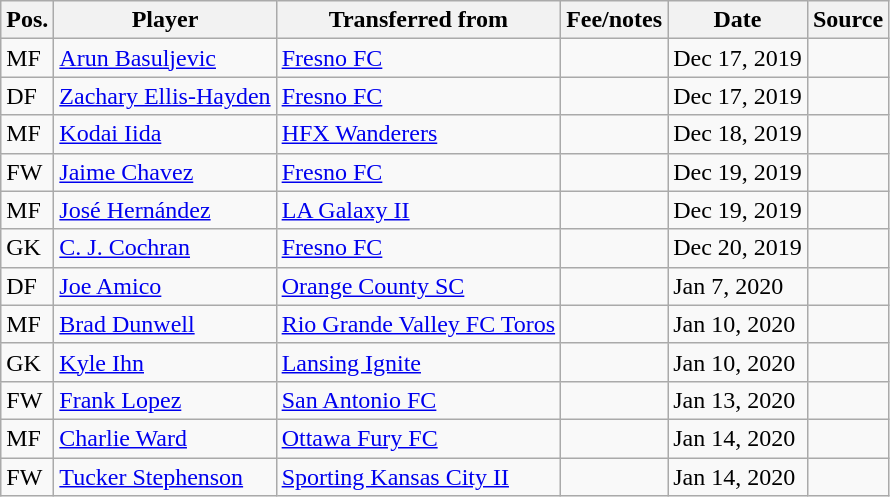<table class="wikitable sortable" style="text-align: left">
<tr>
<th><strong>Pos.</strong></th>
<th><strong>Player</strong></th>
<th><strong>Transferred from</strong></th>
<th><strong>Fee/notes</strong></th>
<th><strong>Date</strong></th>
<th><strong>Source</strong></th>
</tr>
<tr>
<td>MF</td>
<td> <a href='#'>Arun Basuljevic</a></td>
<td> <a href='#'>Fresno FC</a></td>
<td></td>
<td>Dec 17, 2019</td>
<td align=center></td>
</tr>
<tr>
<td>DF</td>
<td> <a href='#'>Zachary Ellis-Hayden</a></td>
<td> <a href='#'>Fresno FC</a></td>
<td></td>
<td>Dec 17, 2019</td>
<td align=center></td>
</tr>
<tr>
<td>MF</td>
<td> <a href='#'>Kodai Iida</a></td>
<td> <a href='#'>HFX Wanderers</a></td>
<td></td>
<td>Dec 18, 2019</td>
<td align=center></td>
</tr>
<tr>
<td>FW</td>
<td> <a href='#'>Jaime Chavez</a></td>
<td> <a href='#'>Fresno FC</a></td>
<td></td>
<td>Dec 19, 2019</td>
<td align=center></td>
</tr>
<tr>
<td>MF</td>
<td> <a href='#'>José Hernández</a></td>
<td> <a href='#'>LA Galaxy II</a></td>
<td></td>
<td>Dec 19, 2019</td>
<td align=center></td>
</tr>
<tr>
<td>GK</td>
<td> <a href='#'>C. J. Cochran</a></td>
<td> <a href='#'>Fresno FC</a></td>
<td></td>
<td>Dec 20, 2019</td>
<td align=center></td>
</tr>
<tr>
<td>DF</td>
<td> <a href='#'>Joe Amico</a></td>
<td> <a href='#'>Orange County SC</a></td>
<td></td>
<td>Jan 7, 2020</td>
<td align=center></td>
</tr>
<tr>
<td>MF</td>
<td> <a href='#'>Brad Dunwell</a></td>
<td> <a href='#'>Rio Grande Valley FC Toros</a></td>
<td></td>
<td>Jan 10, 2020</td>
<td align=center></td>
</tr>
<tr>
<td>GK</td>
<td> <a href='#'>Kyle Ihn</a></td>
<td>  <a href='#'>Lansing Ignite</a></td>
<td></td>
<td>Jan 10, 2020</td>
<td align=center></td>
</tr>
<tr>
<td>FW</td>
<td> <a href='#'>Frank Lopez</a></td>
<td>  <a href='#'>San Antonio FC</a></td>
<td></td>
<td>Jan 13, 2020</td>
<td align=center></td>
</tr>
<tr>
<td>MF</td>
<td> <a href='#'>Charlie Ward</a></td>
<td>  <a href='#'>Ottawa Fury FC</a></td>
<td></td>
<td>Jan 14, 2020</td>
<td align=center></td>
</tr>
<tr>
<td>FW</td>
<td> <a href='#'>Tucker Stephenson</a></td>
<td> <a href='#'>Sporting Kansas City II</a></td>
<td></td>
<td>Jan 14, 2020</td>
<td align=center></td>
</tr>
</table>
